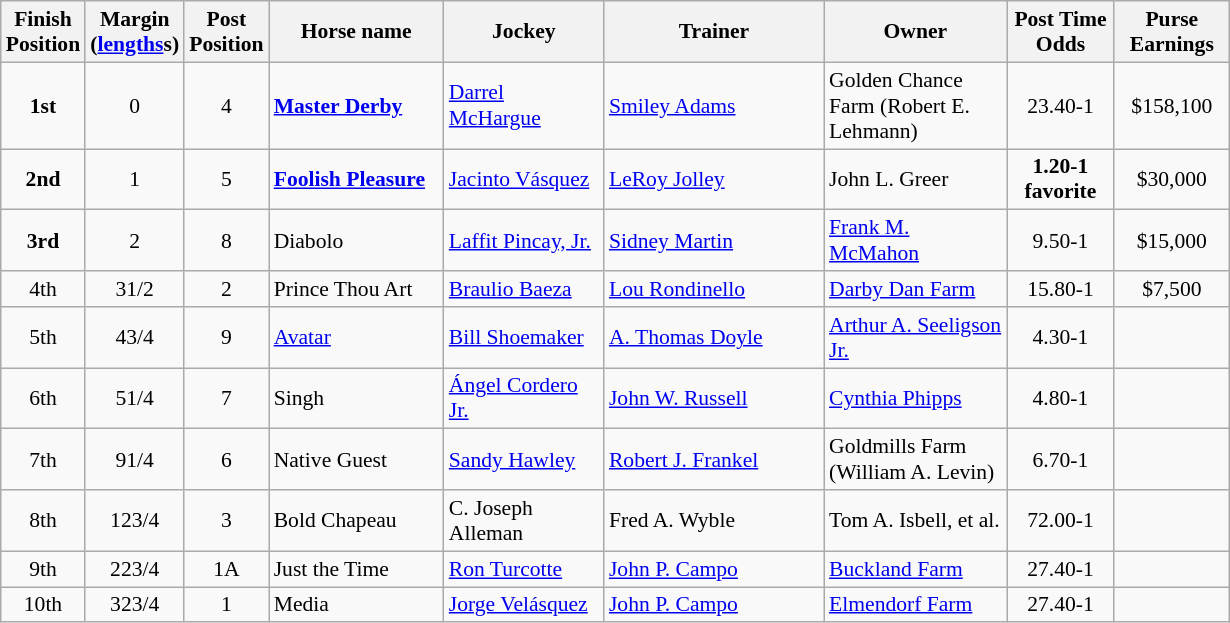<table class="wikitable sortable" | border="2" cellpadding="1" style="border-collapse: collapse; font-size:90%">
<tr>
<th width="45px">Finish <br> Position</th>
<th width="45px">Margin<br> <span>(<a href='#'>lengths</a>s)</span></th>
<th width="40px">Post <br> Position</th>
<th width="110px">Horse name</th>
<th width="100px">Jockey</th>
<th width="140px">Trainer</th>
<th width="115px">Owner</th>
<th width="65px">Post Time <br> Odds</th>
<th width="70px">Purse <br> Earnings</th>
</tr>
<tr>
<td align=center><strong>1<span>st</span></strong></td>
<td align=center>0</td>
<td align=center>4</td>
<td><strong><a href='#'>Master Derby</a></strong></td>
<td><a href='#'>Darrel McHargue</a></td>
<td><a href='#'>Smiley Adams</a></td>
<td>Golden Chance Farm (Robert E. Lehmann)</td>
<td align=center>23.40-1</td>
<td align=center>$158,100</td>
</tr>
<tr>
<td align=center><strong>2<span>nd</span></strong></td>
<td align=center>1</td>
<td align=center>5</td>
<td><strong><a href='#'>Foolish Pleasure</a></strong></td>
<td><a href='#'>Jacinto Vásquez</a></td>
<td><a href='#'>LeRoy Jolley</a></td>
<td>John L. Greer</td>
<td align=center><strong>1.20-1</strong> <br><strong><span>favorite</span></strong></td>
<td align=center>$30,000</td>
</tr>
<tr>
<td align=center><strong>3<span>rd</span></strong></td>
<td align=center>2</td>
<td align=center>8</td>
<td>Diabolo</td>
<td><a href='#'>Laffit Pincay, Jr.</a></td>
<td><a href='#'>Sidney Martin</a></td>
<td><a href='#'>Frank M. McMahon</a></td>
<td align=center>9.50-1</td>
<td align=center>$15,000</td>
</tr>
<tr>
<td align=center>4<span>th</span></td>
<td align=center>3<span>1/2</span></td>
<td align=center>2</td>
<td>Prince Thou Art</td>
<td><a href='#'>Braulio Baeza</a></td>
<td><a href='#'>Lou Rondinello</a></td>
<td><a href='#'>Darby Dan Farm</a></td>
<td align=center>15.80-1</td>
<td align=center>$7,500</td>
</tr>
<tr>
<td align=center>5<span>th</span></td>
<td align=center>4<span>3/4</span></td>
<td align=center>9</td>
<td><a href='#'>Avatar</a></td>
<td><a href='#'>Bill Shoemaker</a></td>
<td><a href='#'>A. Thomas Doyle</a></td>
<td><a href='#'>Arthur A. Seeligson Jr.</a></td>
<td align=center>4.30-1</td>
<td align=center></td>
</tr>
<tr>
<td align=center>6<span>th</span></td>
<td align=center>5<span>1/4</span></td>
<td align=center>7</td>
<td>Singh</td>
<td><a href='#'>Ángel Cordero Jr.</a></td>
<td><a href='#'>John W. Russell</a></td>
<td><a href='#'>Cynthia Phipps</a></td>
<td align=center>4.80-1</td>
<td></td>
</tr>
<tr>
<td align=center>7<span>th</span></td>
<td align=center>9<span>1/4</span></td>
<td align=center>6</td>
<td>Native Guest</td>
<td><a href='#'>Sandy Hawley</a></td>
<td><a href='#'>Robert J. Frankel</a></td>
<td>Goldmills Farm (William A. Levin)</td>
<td align=center>6.70-1</td>
<td></td>
</tr>
<tr>
<td align=center>8<span>th</span></td>
<td align=center>12<span>3/4</span></td>
<td align=center>3</td>
<td>Bold Chapeau</td>
<td>C. Joseph Alleman</td>
<td>Fred A. Wyble</td>
<td>Tom A. Isbell, et al.</td>
<td align=center>72.00-1</td>
<td></td>
</tr>
<tr>
<td align=center>9<span>th</span></td>
<td align=center>22<span>3/4</span></td>
<td align=center>1A</td>
<td>Just the Time</td>
<td><a href='#'>Ron Turcotte</a></td>
<td><a href='#'>John P. Campo</a></td>
<td><a href='#'>Buckland Farm</a></td>
<td align=center>27.40-1</td>
<td></td>
</tr>
<tr>
<td align=center>10<span>th</span></td>
<td align=center>32<span>3/4</span></td>
<td align=center>1</td>
<td>Media</td>
<td><a href='#'>Jorge Velásquez</a></td>
<td><a href='#'>John P. Campo</a></td>
<td><a href='#'>Elmendorf Farm</a></td>
<td align=center>27.40-1</td>
<td></td>
</tr>
</table>
